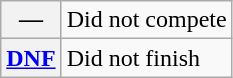<table class="wikitable">
<tr>
<th scope="row">—</th>
<td>Did not compete</td>
</tr>
<tr>
<th scope="row"><a href='#'>DNF</a></th>
<td>Did not finish</td>
</tr>
</table>
